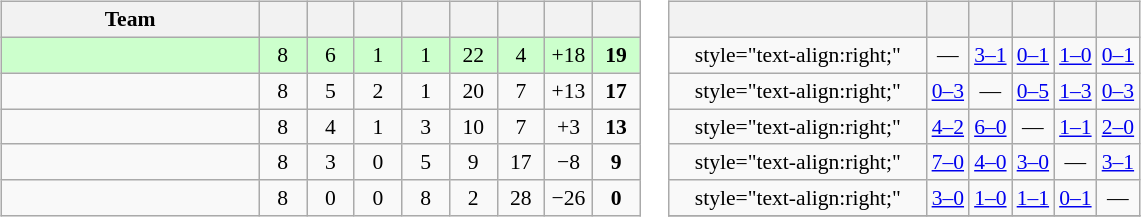<table>
<tr>
<td><br><table class="wikitable" style="text-align: center; font-size: 90%;">
<tr>
<th width=165>Team</th>
<th width=25></th>
<th width=25></th>
<th width=25></th>
<th width=25></th>
<th width=25></th>
<th width=25></th>
<th width=25></th>
<th width=25></th>
</tr>
<tr style="background:#cfc;">
<td align=left></td>
<td>8</td>
<td>6</td>
<td>1</td>
<td>1</td>
<td>22</td>
<td>4</td>
<td>+18</td>
<td><strong>19</strong></td>
</tr>
<tr>
<td align=left></td>
<td>8</td>
<td>5</td>
<td>2</td>
<td>1</td>
<td>20</td>
<td>7</td>
<td>+13</td>
<td><strong>17</strong></td>
</tr>
<tr>
<td align=left></td>
<td>8</td>
<td>4</td>
<td>1</td>
<td>3</td>
<td>10</td>
<td>7</td>
<td>+3</td>
<td><strong>13</strong></td>
</tr>
<tr>
<td align=left></td>
<td>8</td>
<td>3</td>
<td>0</td>
<td>5</td>
<td>9</td>
<td>17</td>
<td>−8</td>
<td><strong>9</strong></td>
</tr>
<tr>
<td align=left></td>
<td>8</td>
<td>0</td>
<td>0</td>
<td>8</td>
<td>2</td>
<td>28</td>
<td>−26</td>
<td><strong>0</strong></td>
</tr>
</table>
</td>
<td><br><table class="wikitable" style="text-align:center; font-size:90%;">
<tr>
<th width=165> </th>
<th></th>
<th></th>
<th></th>
<th></th>
<th></th>
</tr>
<tr>
<td>style="text-align:right;"</td>
<td>—</td>
<td><a href='#'>3–1</a></td>
<td><a href='#'>0–1</a></td>
<td><a href='#'>1–0</a></td>
<td><a href='#'>0–1</a></td>
</tr>
<tr>
<td>style="text-align:right;"</td>
<td><a href='#'>0–3</a></td>
<td>—</td>
<td><a href='#'>0–5</a></td>
<td><a href='#'>1–3</a></td>
<td><a href='#'>0–3</a></td>
</tr>
<tr>
<td>style="text-align:right;"</td>
<td><a href='#'>4–2</a></td>
<td><a href='#'>6–0</a></td>
<td>—</td>
<td><a href='#'>1–1</a></td>
<td><a href='#'>2–0</a></td>
</tr>
<tr>
<td>style="text-align:right;"</td>
<td><a href='#'>7–0</a></td>
<td><a href='#'>4–0</a></td>
<td><a href='#'>3–0</a></td>
<td>—</td>
<td><a href='#'>3–1</a></td>
</tr>
<tr>
<td>style="text-align:right;"</td>
<td><a href='#'>3–0</a></td>
<td><a href='#'>1–0</a></td>
<td><a href='#'>1–1</a></td>
<td><a href='#'>0–1</a></td>
<td>—</td>
</tr>
<tr>
</tr>
</table>
</td>
</tr>
</table>
